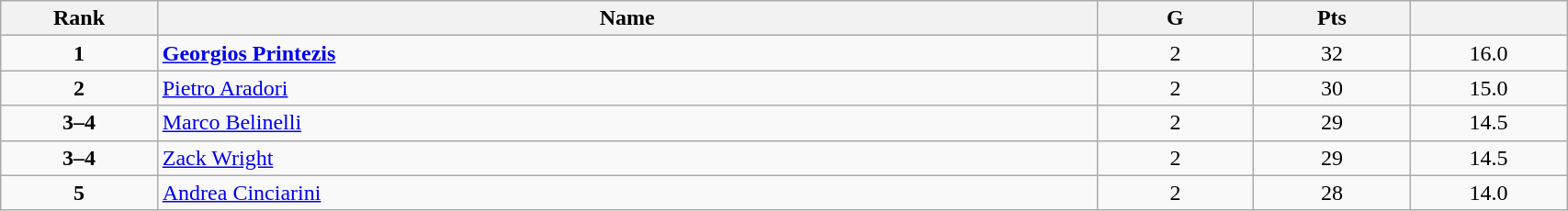<table class="wikitable" style="width:90%;">
<tr>
<th style="width:10%;">Rank</th>
<th style="width:60%;">Name</th>
<th style="width:10%;">G</th>
<th style="width:10%;">Pts</th>
<th style="width:10%;"></th>
</tr>
<tr align=center>
<td><strong>1</strong></td>
<td align=left> <strong><a href='#'>Georgios Printezis</a></strong></td>
<td>2</td>
<td>32</td>
<td>16.0</td>
</tr>
<tr align=center>
<td><strong>2</strong></td>
<td align=left> <a href='#'>Pietro Aradori</a></td>
<td>2</td>
<td>30</td>
<td>15.0</td>
</tr>
<tr align=center>
<td><strong>3–4</strong></td>
<td align=left> <a href='#'>Marco Belinelli</a></td>
<td>2</td>
<td>29</td>
<td>14.5</td>
</tr>
<tr align=center>
<td><strong>3–4</strong></td>
<td align=left> <a href='#'>Zack Wright</a></td>
<td>2</td>
<td>29</td>
<td>14.5</td>
</tr>
<tr align=center>
<td><strong>5</strong></td>
<td align=left> <a href='#'>Andrea Cinciarini</a></td>
<td>2</td>
<td>28</td>
<td>14.0</td>
</tr>
</table>
